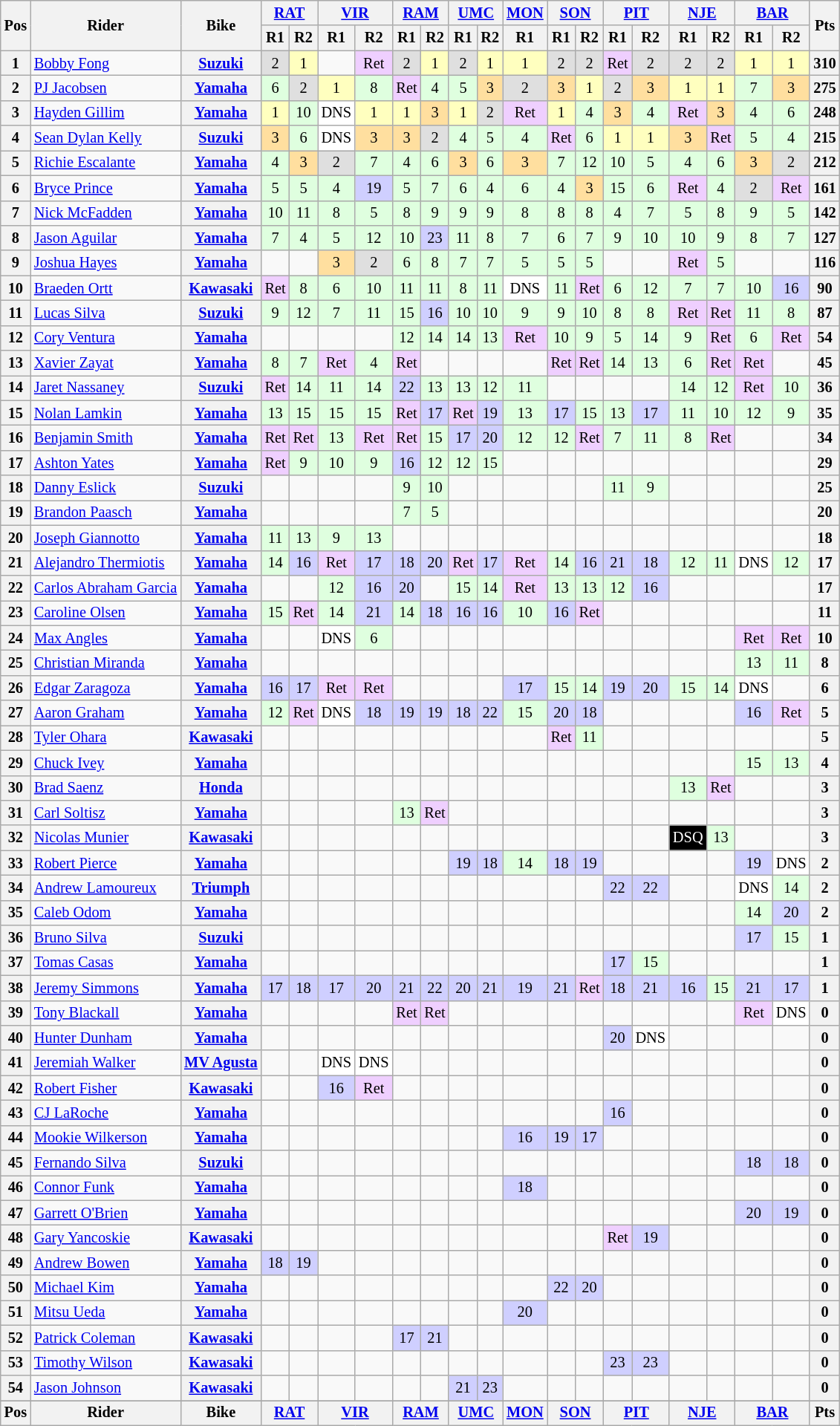<table class="wikitable" style="font-size: 85%; text-align: center;">
<tr valign="top">
<th valign="middle" rowspan=2>Pos</th>
<th valign="middle" rowspan=2>Rider</th>
<th valign="middle" rowspan=2>Bike</th>
<th colspan=2><a href='#'>RAT</a><br></th>
<th colspan=2><a href='#'>VIR</a><br></th>
<th colspan=2><a href='#'>RAM</a><br></th>
<th colspan=2><a href='#'>UMC</a><br></th>
<th colspan=1><a href='#'>MON</a><br></th>
<th colspan=2><a href='#'>SON</a><br></th>
<th colspan=2><a href='#'>PIT</a><br></th>
<th colspan=2><a href='#'>NJE</a><br></th>
<th colspan=2><a href='#'>BAR</a><br></th>
<th valign="middle" rowspan=2>Pts</th>
</tr>
<tr>
<th>R1</th>
<th>R2</th>
<th>R1</th>
<th>R2</th>
<th>R1</th>
<th>R2</th>
<th>R1</th>
<th>R2</th>
<th>R1</th>
<th>R1</th>
<th>R2</th>
<th>R1</th>
<th>R2</th>
<th>R1</th>
<th>R2</th>
<th>R1</th>
<th>R2</th>
</tr>
<tr>
<th>1</th>
<td align=left> <a href='#'>Bobby Fong</a></td>
<th><a href='#'>Suzuki</a></th>
<td style="background:#dfdfdf;">2</td>
<td style="background:#ffffbf;">1</td>
<td></td>
<td style="background:#efcfff;">Ret</td>
<td style="background:#dfdfdf;">2</td>
<td style="background:#ffffbf;">1</td>
<td style="background:#dfdfdf;">2</td>
<td style="background:#ffffbf;">1</td>
<td style="background:#ffffbf;">1</td>
<td style="background:#dfdfdf;">2</td>
<td style="background:#dfdfdf;">2</td>
<td style="background:#efcfff;">Ret</td>
<td style="background:#dfdfdf;">2</td>
<td style="background:#dfdfdf;">2</td>
<td style="background:#dfdfdf;">2</td>
<td style="background:#ffffbf;">1</td>
<td style="background:#ffffbf;">1</td>
<th>310</th>
</tr>
<tr>
<th>2</th>
<td align=left> <a href='#'>PJ Jacobsen</a></td>
<th><a href='#'>Yamaha</a></th>
<td style="background:#dfffdf;">6</td>
<td style="background:#dfdfdf;">2</td>
<td style="background:#ffffbf;">1</td>
<td style="background:#dfffdf;">8</td>
<td style="background:#efcfff;">Ret</td>
<td style="background:#dfffdf;">4</td>
<td style="background:#dfffdf;">5</td>
<td style="background:#ffdf9f;">3</td>
<td style="background:#dfdfdf;">2</td>
<td style="background:#ffdf9f;">3</td>
<td style="background:#ffffbf;">1</td>
<td style="background:#dfdfdf;">2</td>
<td style="background:#ffdf9f;">3</td>
<td style="background:#ffffbf;">1</td>
<td style="background:#ffffbf;">1</td>
<td style="background:#dfffdf;">7</td>
<td style="background:#ffdf9f;">3</td>
<th>275</th>
</tr>
<tr>
<th>3</th>
<td align=left> <a href='#'>Hayden Gillim</a></td>
<th><a href='#'>Yamaha</a></th>
<td style="background:#ffffbf;">1</td>
<td style="background:#dfffdf;">10</td>
<td style="background:#ffffff;">DNS</td>
<td style="background:#ffffbf;">1</td>
<td style="background:#ffffbf;">1</td>
<td style="background:#ffdf9f;">3</td>
<td style="background:#ffffbf;">1</td>
<td style="background:#dfdfdf;">2</td>
<td style="background:#efcfff;">Ret</td>
<td style="background:#ffffbf;">1</td>
<td style="background:#dfffdf;">4</td>
<td style="background:#ffdf9f;">3</td>
<td style="background:#dfffdf;">4</td>
<td style="background:#efcfff;">Ret</td>
<td style="background:#ffdf9f;">3</td>
<td style="background:#dfffdf;">4</td>
<td style="background:#dfffdf;">6</td>
<th>248</th>
</tr>
<tr>
<th>4</th>
<td align=left> <a href='#'>Sean Dylan Kelly</a></td>
<th><a href='#'>Suzuki</a></th>
<td style="background:#ffdf9f;">3</td>
<td style="background:#dfffdf;">6</td>
<td style="background:#ffffff;">DNS</td>
<td style="background:#ffdf9f;">3</td>
<td style="background:#ffdf9f;">3</td>
<td style="background:#dfdfdf;">2</td>
<td style="background:#dfffdf;">4</td>
<td style="background:#dfffdf;">5</td>
<td style="background:#dfffdf;">4</td>
<td style="background:#efcfff;">Ret</td>
<td style="background:#dfffdf;">6</td>
<td style="background:#ffffbf;">1</td>
<td style="background:#ffffbf;">1</td>
<td style="background:#ffdf9f;">3</td>
<td style="background:#efcfff;">Ret</td>
<td style="background:#dfffdf;">5</td>
<td style="background:#dfffdf;">4</td>
<th>215</th>
</tr>
<tr>
<th>5</th>
<td align=left> <a href='#'>Richie Escalante</a></td>
<th><a href='#'>Yamaha</a></th>
<td style="background:#dfffdf;">4</td>
<td style="background:#ffdf9f;">3</td>
<td style="background:#dfdfdf;">2</td>
<td style="background:#dfffdf;">7</td>
<td style="background:#dfffdf;">4</td>
<td style="background:#dfffdf;">6</td>
<td style="background:#ffdf9f;">3</td>
<td style="background:#dfffdf;">6</td>
<td style="background:#ffdf9f;">3</td>
<td style="background:#dfffdf;">7</td>
<td style="background:#dfffdf;">12</td>
<td style="background:#dfffdf;">10</td>
<td style="background:#dfffdf;">5</td>
<td style="background:#dfffdf;">4</td>
<td style="background:#dfffdf;">6</td>
<td style="background:#ffdf9f;">3</td>
<td style="background:#dfdfdf;">2</td>
<th>212</th>
</tr>
<tr>
<th>6</th>
<td align=left> <a href='#'>Bryce Prince</a></td>
<th><a href='#'>Yamaha</a></th>
<td style="background:#dfffdf;">5</td>
<td style="background:#dfffdf;">5</td>
<td style="background:#dfffdf;">4</td>
<td style="background:#cfcfff;">19</td>
<td style="background:#dfffdf;">5</td>
<td style="background:#dfffdf;">7</td>
<td style="background:#dfffdf;">6</td>
<td style="background:#dfffdf;">4</td>
<td style="background:#dfffdf;">6</td>
<td style="background:#dfffdf;">4</td>
<td style="background:#ffdf9f;">3</td>
<td style="background:#dfffdf;">15</td>
<td style="background:#dfffdf;">6</td>
<td style="background:#efcfff;">Ret</td>
<td style="background:#dfffdf;">4</td>
<td style="background:#dfdfdf;">2</td>
<td style="background:#efcfff;">Ret</td>
<th>161</th>
</tr>
<tr>
<th>7</th>
<td align=left> <a href='#'>Nick McFadden</a></td>
<th><a href='#'>Yamaha</a></th>
<td style="background:#dfffdf;">10</td>
<td style="background:#dfffdf;">11</td>
<td style="background:#dfffdf;">8</td>
<td style="background:#dfffdf;">5</td>
<td style="background:#dfffdf;">8</td>
<td style="background:#dfffdf;">9</td>
<td style="background:#dfffdf;">9</td>
<td style="background:#dfffdf;">9</td>
<td style="background:#dfffdf;">8</td>
<td style="background:#dfffdf;">8</td>
<td style="background:#dfffdf;">8</td>
<td style="background:#dfffdf;">4</td>
<td style="background:#dfffdf;">7</td>
<td style="background:#dfffdf;">5</td>
<td style="background:#dfffdf;">8</td>
<td style="background:#dfffdf;">9</td>
<td style="background:#dfffdf;">5</td>
<th>142</th>
</tr>
<tr>
<th>8</th>
<td align=left> <a href='#'>Jason Aguilar</a></td>
<th><a href='#'>Yamaha</a></th>
<td style="background:#dfffdf;">7</td>
<td style="background:#dfffdf;">4</td>
<td style="background:#dfffdf;">5</td>
<td style="background:#dfffdf;">12</td>
<td style="background:#dfffdf;">10</td>
<td style="background:#cfcfff;">23</td>
<td style="background:#dfffdf;">11</td>
<td style="background:#dfffdf;">8</td>
<td style="background:#dfffdf;">7</td>
<td style="background:#dfffdf;">6</td>
<td style="background:#dfffdf;">7</td>
<td style="background:#dfffdf;">9</td>
<td style="background:#dfffdf;">10</td>
<td style="background:#dfffdf;">10</td>
<td style="background:#dfffdf;">9</td>
<td style="background:#dfffdf;">8</td>
<td style="background:#dfffdf;">7</td>
<th>127</th>
</tr>
<tr>
<th>9</th>
<td align=left> <a href='#'>Joshua Hayes</a></td>
<th><a href='#'>Yamaha</a></th>
<td></td>
<td></td>
<td style="background:#ffdf9f;">3</td>
<td style="background:#dfdfdf;">2</td>
<td style="background:#dfffdf;">6</td>
<td style="background:#dfffdf;">8</td>
<td style="background:#dfffdf;">7</td>
<td style="background:#dfffdf;">7</td>
<td style="background:#dfffdf;">5</td>
<td style="background:#dfffdf;">5</td>
<td style="background:#dfffdf;">5</td>
<td></td>
<td></td>
<td style="background:#efcfff;">Ret</td>
<td style="background:#dfffdf;">5</td>
<td></td>
<td></td>
<th>116</th>
</tr>
<tr>
<th>10</th>
<td align=left> <a href='#'>Braeden Ortt</a></td>
<th><a href='#'>Kawasaki</a></th>
<td style="background:#efcfff;">Ret</td>
<td style="background:#dfffdf;">8</td>
<td style="background:#dfffdf;">6</td>
<td style="background:#dfffdf;">10</td>
<td style="background:#dfffdf;">11</td>
<td style="background:#dfffdf;">11</td>
<td style="background:#dfffdf;">8</td>
<td style="background:#dfffdf;">11</td>
<td style="background:#ffffff;">DNS</td>
<td style="background:#dfffdf;">11</td>
<td style="background:#efcfff;">Ret</td>
<td style="background:#dfffdf;">6</td>
<td style="background:#dfffdf;">12</td>
<td style="background:#dfffdf;">7</td>
<td style="background:#dfffdf;">7</td>
<td style="background:#dfffdf;">10</td>
<td style="background:#cfcfff;">16</td>
<th>90</th>
</tr>
<tr>
<th>11</th>
<td align=left> <a href='#'>Lucas Silva</a></td>
<th><a href='#'>Suzuki</a></th>
<td style="background:#dfffdf;">9</td>
<td style="background:#dfffdf;">12</td>
<td style="background:#dfffdf;">7</td>
<td style="background:#dfffdf;">11</td>
<td style="background:#dfffdf;">15</td>
<td style="background:#cfcfff;">16</td>
<td style="background:#dfffdf;">10</td>
<td style="background:#dfffdf;">10</td>
<td style="background:#dfffdf;">9</td>
<td style="background:#dfffdf;">9</td>
<td style="background:#dfffdf;">10</td>
<td style="background:#dfffdf;">8</td>
<td style="background:#dfffdf;">8</td>
<td style="background:#efcfff;">Ret</td>
<td style="background:#efcfff;">Ret</td>
<td style="background:#dfffdf;">11</td>
<td style="background:#dfffdf;">8</td>
<th>87</th>
</tr>
<tr>
<th>12</th>
<td align=left> <a href='#'>Cory Ventura</a></td>
<th><a href='#'>Yamaha</a></th>
<td></td>
<td></td>
<td></td>
<td></td>
<td style="background:#dfffdf;">12</td>
<td style="background:#dfffdf;">14</td>
<td style="background:#dfffdf;">14</td>
<td style="background:#dfffdf;">13</td>
<td style="background:#efcfff;">Ret</td>
<td style="background:#dfffdf;">10</td>
<td style="background:#dfffdf;">9</td>
<td style="background:#dfffdf;">5</td>
<td style="background:#dfffdf;">14</td>
<td style="background:#dfffdf;">9</td>
<td style="background:#efcfff;">Ret</td>
<td style="background:#dfffdf;">6</td>
<td style="background:#efcfff;">Ret</td>
<th>54</th>
</tr>
<tr>
<th>13</th>
<td align=left> <a href='#'>Xavier Zayat</a></td>
<th><a href='#'>Yamaha</a></th>
<td style="background:#dfffdf;">8</td>
<td style="background:#dfffdf;">7</td>
<td style="background:#efcfff;">Ret</td>
<td style="background:#dfffdf;">4</td>
<td style="background:#efcfff;">Ret</td>
<td></td>
<td></td>
<td></td>
<td></td>
<td style="background:#efcfff;">Ret</td>
<td style="background:#efcfff;">Ret</td>
<td style="background:#dfffdf;">14</td>
<td style="background:#dfffdf;">13</td>
<td style="background:#dfffdf;">6</td>
<td style="background:#efcfff;">Ret</td>
<td style="background:#efcfff;">Ret</td>
<td></td>
<th>45</th>
</tr>
<tr>
<th>14</th>
<td align=left> <a href='#'>Jaret Nassaney</a></td>
<th><a href='#'>Suzuki</a></th>
<td style="background:#efcfff;">Ret</td>
<td style="background:#dfffdf;">14</td>
<td style="background:#dfffdf;">11</td>
<td style="background:#dfffdf;">14</td>
<td style="background:#cfcfff;">22</td>
<td style="background:#dfffdf;">13</td>
<td style="background:#dfffdf;">13</td>
<td style="background:#dfffdf;">12</td>
<td style="background:#dfffdf;">11</td>
<td></td>
<td></td>
<td></td>
<td></td>
<td style="background:#dfffdf;">14</td>
<td style="background:#dfffdf;">12</td>
<td style="background:#efcfff;">Ret</td>
<td style="background:#dfffdf;">10</td>
<th>36</th>
</tr>
<tr>
<th>15</th>
<td align=left> <a href='#'>Nolan Lamkin</a></td>
<th><a href='#'>Yamaha</a></th>
<td style="background:#dfffdf;">13</td>
<td style="background:#dfffdf;">15</td>
<td style="background:#dfffdf;">15</td>
<td style="background:#dfffdf;">15</td>
<td style="background:#efcfff;">Ret</td>
<td style="background:#cfcfff;">17</td>
<td style="background:#efcfff;">Ret</td>
<td style="background:#cfcfff;">19</td>
<td style="background:#dfffdf;">13</td>
<td style="background:#cfcfff;">17</td>
<td style="background:#dfffdf;">15</td>
<td style="background:#dfffdf;">13</td>
<td style="background:#cfcfff;">17</td>
<td style="background:#dfffdf;">11</td>
<td style="background:#dfffdf;">10</td>
<td style="background:#dfffdf;">12</td>
<td style="background:#dfffdf;">9</td>
<th>35</th>
</tr>
<tr>
<th>16</th>
<td align=left> <a href='#'>Benjamin Smith</a></td>
<th><a href='#'>Yamaha</a></th>
<td style="background:#efcfff;">Ret</td>
<td style="background:#efcfff;">Ret</td>
<td style="background:#dfffdf;">13</td>
<td style="background:#efcfff;">Ret</td>
<td style="background:#efcfff;">Ret</td>
<td style="background:#dfffdf;">15</td>
<td style="background:#cfcfff;">17</td>
<td style="background:#cfcfff;">20</td>
<td style="background:#dfffdf;">12</td>
<td style="background:#dfffdf;">12</td>
<td style="background:#efcfff;">Ret</td>
<td style="background:#dfffdf;">7</td>
<td style="background:#dfffdf;">11</td>
<td style="background:#dfffdf;">8</td>
<td style="background:#efcfff;">Ret</td>
<td></td>
<td></td>
<th>34</th>
</tr>
<tr>
<th>17</th>
<td align=left> <a href='#'>Ashton Yates</a></td>
<th><a href='#'>Yamaha</a></th>
<td style="background:#efcfff;">Ret</td>
<td style="background:#dfffdf;">9</td>
<td style="background:#dfffdf;">10</td>
<td style="background:#dfffdf;">9</td>
<td style="background:#cfcfff;">16</td>
<td style="background:#dfffdf;">12</td>
<td style="background:#dfffdf;">12</td>
<td style="background:#dfffdf;">15</td>
<td></td>
<td></td>
<td></td>
<td></td>
<td></td>
<td></td>
<td></td>
<td></td>
<td></td>
<th>29</th>
</tr>
<tr>
<th>18</th>
<td align=left> <a href='#'>Danny Eslick</a></td>
<th><a href='#'>Suzuki</a></th>
<td></td>
<td></td>
<td></td>
<td></td>
<td style="background:#dfffdf;">9</td>
<td style="background:#dfffdf;">10</td>
<td></td>
<td></td>
<td></td>
<td></td>
<td></td>
<td style="background:#dfffdf;">11</td>
<td style="background:#dfffdf;">9</td>
<td></td>
<td></td>
<td></td>
<td></td>
<th>25</th>
</tr>
<tr>
<th>19</th>
<td align=left> <a href='#'>Brandon Paasch</a></td>
<th><a href='#'>Yamaha</a></th>
<td></td>
<td></td>
<td></td>
<td></td>
<td style="background:#dfffdf;">7</td>
<td style="background:#dfffdf;">5</td>
<td></td>
<td></td>
<td></td>
<td></td>
<td></td>
<td></td>
<td></td>
<td></td>
<td></td>
<td></td>
<td></td>
<th>20</th>
</tr>
<tr>
<th>20</th>
<td align=left> <a href='#'>Joseph Giannotto</a></td>
<th><a href='#'>Yamaha</a></th>
<td style="background:#dfffdf;">11</td>
<td style="background:#dfffdf;">13</td>
<td style="background:#dfffdf;">9</td>
<td style="background:#dfffdf;">13</td>
<td></td>
<td></td>
<td></td>
<td></td>
<td></td>
<td></td>
<td></td>
<td></td>
<td></td>
<td></td>
<td></td>
<td></td>
<td></td>
<th>18</th>
</tr>
<tr>
<th>21</th>
<td align=left> <a href='#'>Alejandro Thermiotis</a></td>
<th><a href='#'>Yamaha</a></th>
<td style="background:#dfffdf;">14</td>
<td style="background:#cfcfff;">16</td>
<td style="background:#efcfff;">Ret</td>
<td style="background:#cfcfff;">17</td>
<td style="background:#cfcfff;">18</td>
<td style="background:#cfcfff;">20</td>
<td style="background:#efcfff;">Ret</td>
<td style="background:#cfcfff;">17</td>
<td style="background:#efcfff;">Ret</td>
<td style="background:#dfffdf;">14</td>
<td style="background:#cfcfff;">16</td>
<td style="background:#cfcfff;">21</td>
<td style="background:#cfcfff;">18</td>
<td style="background:#dfffdf;">12</td>
<td style="background:#dfffdf;">11</td>
<td style="background:#ffffff;">DNS</td>
<td style="background:#dfffdf;">12</td>
<th>17</th>
</tr>
<tr>
<th>22</th>
<td align=left> <a href='#'>Carlos Abraham Garcia</a></td>
<th><a href='#'>Yamaha</a></th>
<td></td>
<td></td>
<td style="background:#dfffdf;">12</td>
<td style="background:#cfcfff;">16</td>
<td style="background:#cfcfff;">20</td>
<td></td>
<td style="background:#dfffdf;">15</td>
<td style="background:#dfffdf;">14</td>
<td style="background:#efcfff;">Ret</td>
<td style="background:#dfffdf;">13</td>
<td style="background:#dfffdf;">13</td>
<td style="background:#dfffdf;">12</td>
<td style="background:#cfcfff;">16</td>
<td></td>
<td></td>
<td></td>
<td></td>
<th>17</th>
</tr>
<tr>
<th>23</th>
<td align=left> <a href='#'>Caroline Olsen</a></td>
<th><a href='#'>Yamaha</a></th>
<td style="background:#dfffdf;">15</td>
<td style="background:#efcfff;">Ret</td>
<td style="background:#dfffdf;">14</td>
<td style="background:#cfcfff;">21</td>
<td style="background:#dfffdf;">14</td>
<td style="background:#cfcfff;">18</td>
<td style="background:#cfcfff;">16</td>
<td style="background:#cfcfff;">16</td>
<td style="background:#dfffdf;">10</td>
<td style="background:#cfcfff;">16</td>
<td style="background:#efcfff;">Ret</td>
<td></td>
<td></td>
<td></td>
<td></td>
<td></td>
<td></td>
<th>11</th>
</tr>
<tr>
<th>24</th>
<td align=left> <a href='#'>Max Angles</a></td>
<th><a href='#'>Yamaha</a></th>
<td></td>
<td></td>
<td style="background:#ffffff;">DNS</td>
<td style="background:#dfffdf;">6</td>
<td></td>
<td></td>
<td></td>
<td></td>
<td></td>
<td></td>
<td></td>
<td></td>
<td></td>
<td></td>
<td></td>
<td style="background:#efcfff;">Ret</td>
<td style="background:#efcfff;">Ret</td>
<th>10</th>
</tr>
<tr>
<th>25</th>
<td align=left> <a href='#'>Christian Miranda</a></td>
<th><a href='#'>Yamaha</a></th>
<td></td>
<td></td>
<td></td>
<td></td>
<td></td>
<td></td>
<td></td>
<td></td>
<td></td>
<td></td>
<td></td>
<td></td>
<td></td>
<td></td>
<td></td>
<td style="background:#dfffdf;">13</td>
<td style="background:#dfffdf;">11</td>
<th>8</th>
</tr>
<tr>
<th>26</th>
<td align=left> <a href='#'>Edgar Zaragoza</a></td>
<th><a href='#'>Yamaha</a></th>
<td style="background:#cfcfff;">16</td>
<td style="background:#cfcfff;">17</td>
<td style="background:#efcfff;">Ret</td>
<td style="background:#efcfff;">Ret</td>
<td></td>
<td></td>
<td></td>
<td></td>
<td style="background:#cfcfff;">17</td>
<td style="background:#dfffdf;">15</td>
<td style="background:#dfffdf;">14</td>
<td style="background:#cfcfff;">19</td>
<td style="background:#cfcfff;">20</td>
<td style="background:#dfffdf;">15</td>
<td style="background:#dfffdf;">14</td>
<td style="background:#ffffff;">DNS</td>
<td></td>
<th>6</th>
</tr>
<tr>
<th>27</th>
<td align=left> <a href='#'>Aaron Graham</a></td>
<th><a href='#'>Yamaha</a></th>
<td style="background:#dfffdf;">12</td>
<td style="background:#efcfff;">Ret</td>
<td style="background:#ffffff;">DNS</td>
<td style="background:#cfcfff;">18</td>
<td style="background:#cfcfff;">19</td>
<td style="background:#cfcfff;">19</td>
<td style="background:#cfcfff;">18</td>
<td style="background:#cfcfff;">22</td>
<td style="background:#dfffdf;">15</td>
<td style="background:#cfcfff;">20</td>
<td style="background:#cfcfff;">18</td>
<td></td>
<td></td>
<td></td>
<td></td>
<td style="background:#cfcfff;">16</td>
<td style="background:#efcfff;">Ret</td>
<th>5</th>
</tr>
<tr>
<th>28</th>
<td align=left> <a href='#'>Tyler Ohara</a></td>
<th><a href='#'>Kawasaki</a></th>
<td></td>
<td></td>
<td></td>
<td></td>
<td></td>
<td></td>
<td></td>
<td></td>
<td></td>
<td style="background:#efcfff;">Ret</td>
<td style="background:#dfffdf;">11</td>
<td></td>
<td></td>
<td></td>
<td></td>
<td></td>
<td></td>
<th>5</th>
</tr>
<tr>
<th>29</th>
<td align=left> <a href='#'>Chuck Ivey</a></td>
<th><a href='#'>Yamaha</a></th>
<td></td>
<td></td>
<td></td>
<td></td>
<td></td>
<td></td>
<td></td>
<td></td>
<td></td>
<td></td>
<td></td>
<td></td>
<td></td>
<td></td>
<td></td>
<td style="background:#dfffdf;">15</td>
<td style="background:#dfffdf;">13</td>
<th>4</th>
</tr>
<tr>
<th>30</th>
<td align=left> <a href='#'>Brad Saenz</a></td>
<th><a href='#'>Honda</a></th>
<td></td>
<td></td>
<td></td>
<td></td>
<td></td>
<td></td>
<td></td>
<td></td>
<td></td>
<td></td>
<td></td>
<td></td>
<td></td>
<td style="background:#dfffdf;">13</td>
<td style="background:#efcfff;">Ret</td>
<td></td>
<td></td>
<th>3</th>
</tr>
<tr>
<th>31</th>
<td align=left> <a href='#'>Carl Soltisz</a></td>
<th><a href='#'>Yamaha</a></th>
<td></td>
<td></td>
<td></td>
<td></td>
<td style="background:#dfffdf;">13</td>
<td style="background:#efcfff;">Ret</td>
<td></td>
<td></td>
<td></td>
<td></td>
<td></td>
<td></td>
<td></td>
<td></td>
<td></td>
<td></td>
<td></td>
<th>3</th>
</tr>
<tr>
<th>32</th>
<td align=left> <a href='#'>Nicolas Munier</a></td>
<th><a href='#'>Kawasaki</a></th>
<td></td>
<td></td>
<td></td>
<td></td>
<td></td>
<td></td>
<td></td>
<td></td>
<td></td>
<td></td>
<td></td>
<td></td>
<td></td>
<td style="background:#000000; letter-spacing:0px; color:white">DSQ</td>
<td style="background:#dfffdf;">13</td>
<td></td>
<td></td>
<th>3</th>
</tr>
<tr>
<th>33</th>
<td align=left> <a href='#'>Robert Pierce</a></td>
<th><a href='#'>Yamaha</a></th>
<td></td>
<td></td>
<td></td>
<td></td>
<td></td>
<td></td>
<td style="background:#cfcfff;">19</td>
<td style="background:#cfcfff;">18</td>
<td style="background:#dfffdf;">14</td>
<td style="background:#cfcfff;">18</td>
<td style="background:#cfcfff;">19</td>
<td></td>
<td></td>
<td></td>
<td></td>
<td style="background:#cfcfff;">19</td>
<td style="background:#ffffff;">DNS</td>
<th>2</th>
</tr>
<tr>
<th>34</th>
<td align=left> <a href='#'>Andrew Lamoureux</a></td>
<th><a href='#'>Triumph</a></th>
<td></td>
<td></td>
<td></td>
<td></td>
<td></td>
<td></td>
<td></td>
<td></td>
<td></td>
<td></td>
<td></td>
<td style="background:#cfcfff;">22</td>
<td style="background:#cfcfff;">22</td>
<td></td>
<td></td>
<td style="background:#ffffff;">DNS</td>
<td style="background:#dfffdf;">14</td>
<th>2</th>
</tr>
<tr>
<th>35</th>
<td align=left> <a href='#'>Caleb Odom</a></td>
<th><a href='#'>Yamaha</a></th>
<td></td>
<td></td>
<td></td>
<td></td>
<td></td>
<td></td>
<td></td>
<td></td>
<td></td>
<td></td>
<td></td>
<td></td>
<td></td>
<td></td>
<td></td>
<td style="background:#dfffdf;">14</td>
<td style="background:#cfcfff;">20</td>
<th>2</th>
</tr>
<tr>
<th>36</th>
<td align=left> <a href='#'>Bruno Silva</a></td>
<th><a href='#'>Suzuki</a></th>
<td></td>
<td></td>
<td></td>
<td></td>
<td></td>
<td></td>
<td></td>
<td></td>
<td></td>
<td></td>
<td></td>
<td></td>
<td></td>
<td></td>
<td></td>
<td style="background:#cfcfff;">17</td>
<td style="background:#dfffdf;">15</td>
<th>1</th>
</tr>
<tr>
<th>37</th>
<td align=left> <a href='#'>Tomas Casas</a></td>
<th><a href='#'>Yamaha</a></th>
<td></td>
<td></td>
<td></td>
<td></td>
<td></td>
<td></td>
<td></td>
<td></td>
<td></td>
<td></td>
<td></td>
<td style="background:#cfcfff;">17</td>
<td style="background:#dfffdf;">15</td>
<td></td>
<td></td>
<td></td>
<td></td>
<th>1</th>
</tr>
<tr>
<th>38</th>
<td align=left> <a href='#'>Jeremy Simmons</a></td>
<th><a href='#'>Yamaha</a></th>
<td style="background:#cfcfff;">17</td>
<td style="background:#cfcfff;">18</td>
<td style="background:#cfcfff;">17</td>
<td style="background:#cfcfff;">20</td>
<td style="background:#cfcfff;">21</td>
<td style="background:#cfcfff;">22</td>
<td style="background:#cfcfff;">20</td>
<td style="background:#cfcfff;">21</td>
<td style="background:#cfcfff;">19</td>
<td style="background:#cfcfff;">21</td>
<td style="background:#efcfff;">Ret</td>
<td style="background:#cfcfff;">18</td>
<td style="background:#cfcfff;">21</td>
<td style="background:#cfcfff;">16</td>
<td style="background:#dfffdf;">15</td>
<td style="background:#cfcfff;">21</td>
<td style="background:#cfcfff;">17</td>
<th>1</th>
</tr>
<tr>
<th>39</th>
<td align=left> <a href='#'>Tony Blackall</a></td>
<th><a href='#'>Yamaha</a></th>
<td></td>
<td></td>
<td></td>
<td></td>
<td style="background:#efcfff;">Ret</td>
<td style="background:#efcfff;">Ret</td>
<td></td>
<td></td>
<td></td>
<td></td>
<td></td>
<td></td>
<td></td>
<td></td>
<td></td>
<td style="background:#efcfff;">Ret</td>
<td style="background:#ffffff;">DNS</td>
<th>0</th>
</tr>
<tr>
<th>40</th>
<td align=left> <a href='#'>Hunter Dunham</a></td>
<th><a href='#'>Yamaha</a></th>
<td></td>
<td></td>
<td></td>
<td></td>
<td></td>
<td></td>
<td></td>
<td></td>
<td></td>
<td></td>
<td></td>
<td style="background:#cfcfff;">20</td>
<td style="background:#ffffff;">DNS</td>
<td></td>
<td></td>
<td></td>
<td></td>
<th>0</th>
</tr>
<tr>
<th>41</th>
<td align=left> <a href='#'>Jeremiah Walker</a></td>
<th><a href='#'>MV Agusta</a></th>
<td></td>
<td></td>
<td style="background:#ffffff;">DNS</td>
<td style="background:#ffffff;">DNS</td>
<td></td>
<td></td>
<td></td>
<td></td>
<td></td>
<td></td>
<td></td>
<td></td>
<td></td>
<td></td>
<td></td>
<td></td>
<td></td>
<th>0</th>
</tr>
<tr>
<th>42</th>
<td align=left> <a href='#'>Robert Fisher</a></td>
<th><a href='#'>Kawasaki</a></th>
<td></td>
<td></td>
<td style="background:#cfcfff;">16</td>
<td style="background:#efcfff;">Ret</td>
<td></td>
<td></td>
<td></td>
<td></td>
<td></td>
<td></td>
<td></td>
<td></td>
<td></td>
<td></td>
<td></td>
<td></td>
<td></td>
<th>0</th>
</tr>
<tr>
<th>43</th>
<td align=left> <a href='#'>CJ LaRoche</a></td>
<th><a href='#'>Yamaha</a></th>
<td></td>
<td></td>
<td></td>
<td></td>
<td></td>
<td></td>
<td></td>
<td></td>
<td></td>
<td></td>
<td></td>
<td style="background:#cfcfff;">16</td>
<td></td>
<td></td>
<td></td>
<td></td>
<td></td>
<th>0</th>
</tr>
<tr>
<th>44</th>
<td align=left> <a href='#'>Mookie Wilkerson</a></td>
<th><a href='#'>Yamaha</a></th>
<td></td>
<td></td>
<td></td>
<td></td>
<td></td>
<td></td>
<td></td>
<td></td>
<td style="background:#cfcfff;">16</td>
<td style="background:#cfcfff;">19</td>
<td style="background:#cfcfff;">17</td>
<td></td>
<td></td>
<td></td>
<td></td>
<td></td>
<td></td>
<th>0</th>
</tr>
<tr>
<th>45</th>
<td align=left> <a href='#'>Fernando Silva</a></td>
<th><a href='#'>Suzuki</a></th>
<td></td>
<td></td>
<td></td>
<td></td>
<td></td>
<td></td>
<td></td>
<td></td>
<td></td>
<td></td>
<td></td>
<td></td>
<td></td>
<td></td>
<td></td>
<td style="background:#cfcfff;">18</td>
<td style="background:#cfcfff;">18</td>
<th>0</th>
</tr>
<tr>
<th>46</th>
<td align=left> <a href='#'>Connor Funk</a></td>
<th><a href='#'>Yamaha</a></th>
<td></td>
<td></td>
<td></td>
<td></td>
<td></td>
<td></td>
<td></td>
<td></td>
<td style="background:#cfcfff;">18</td>
<td></td>
<td></td>
<td></td>
<td></td>
<td></td>
<td></td>
<td></td>
<td></td>
<th>0</th>
</tr>
<tr>
<th>47</th>
<td align=left> <a href='#'>Garrett O'Brien</a></td>
<th><a href='#'>Yamaha</a></th>
<td></td>
<td></td>
<td></td>
<td></td>
<td></td>
<td></td>
<td></td>
<td></td>
<td></td>
<td></td>
<td></td>
<td></td>
<td></td>
<td></td>
<td></td>
<td style="background:#cfcfff;">20</td>
<td style="background:#cfcfff;">19</td>
<th>0</th>
</tr>
<tr>
<th>48</th>
<td align=left> <a href='#'>Gary Yancoskie</a></td>
<th><a href='#'>Kawasaki</a></th>
<td></td>
<td></td>
<td></td>
<td></td>
<td></td>
<td></td>
<td></td>
<td></td>
<td></td>
<td></td>
<td></td>
<td style="background:#efcfff;">Ret</td>
<td style="background:#cfcfff;">19</td>
<td></td>
<td></td>
<td></td>
<td></td>
<th>0</th>
</tr>
<tr>
<th>49</th>
<td align=left> <a href='#'>Andrew Bowen</a></td>
<th><a href='#'>Yamaha</a></th>
<td style="background:#cfcfff;">18</td>
<td style="background:#cfcfff;">19</td>
<td></td>
<td></td>
<td></td>
<td></td>
<td></td>
<td></td>
<td></td>
<td></td>
<td></td>
<td></td>
<td></td>
<td></td>
<td></td>
<td></td>
<td></td>
<th>0</th>
</tr>
<tr>
<th>50</th>
<td align=left> <a href='#'>Michael Kim</a></td>
<th><a href='#'>Yamaha</a></th>
<td></td>
<td></td>
<td></td>
<td></td>
<td></td>
<td></td>
<td></td>
<td></td>
<td></td>
<td style="background:#cfcfff;">22</td>
<td style="background:#cfcfff;">20</td>
<td></td>
<td></td>
<td></td>
<td></td>
<td></td>
<td></td>
<th>0</th>
</tr>
<tr>
<th>51</th>
<td align=left> <a href='#'>Mitsu Ueda</a></td>
<th><a href='#'>Yamaha</a></th>
<td></td>
<td></td>
<td></td>
<td></td>
<td></td>
<td></td>
<td></td>
<td></td>
<td style="background:#cfcfff;">20</td>
<td></td>
<td></td>
<td></td>
<td></td>
<td></td>
<td></td>
<td></td>
<td></td>
<th>0</th>
</tr>
<tr>
<th>52</th>
<td align=left> <a href='#'>Patrick Coleman</a></td>
<th><a href='#'>Kawasaki</a></th>
<td></td>
<td></td>
<td></td>
<td></td>
<td style="background:#cfcfff;">17</td>
<td style="background:#cfcfff;">21</td>
<td></td>
<td></td>
<td></td>
<td></td>
<td></td>
<td></td>
<td></td>
<td></td>
<td></td>
<td></td>
<td></td>
<th>0</th>
</tr>
<tr>
<th>53</th>
<td align=left> <a href='#'>Timothy Wilson</a></td>
<th><a href='#'>Kawasaki</a></th>
<td></td>
<td></td>
<td></td>
<td></td>
<td></td>
<td></td>
<td></td>
<td></td>
<td></td>
<td></td>
<td></td>
<td style="background:#cfcfff;">23</td>
<td style="background:#cfcfff;">23</td>
<td></td>
<td></td>
<td></td>
<td></td>
<th>0</th>
</tr>
<tr>
<th>54</th>
<td align=left> <a href='#'>Jason Johnson</a></td>
<th><a href='#'>Kawasaki</a></th>
<td></td>
<td></td>
<td></td>
<td></td>
<td></td>
<td></td>
<td style="background:#cfcfff;">21</td>
<td style="background:#cfcfff;">23</td>
<td></td>
<td></td>
<td></td>
<td></td>
<td></td>
<td></td>
<td></td>
<td></td>
<td></td>
<th>0</th>
</tr>
<tr>
</tr>
<tr valign="top">
<th valign="middle">Pos</th>
<th valign="middle">Rider</th>
<th valign="middle">Bike</th>
<th colspan=2><a href='#'>RAT</a><br></th>
<th colspan=2><a href='#'>VIR</a><br></th>
<th colspan=2><a href='#'>RAM</a><br></th>
<th colspan=2><a href='#'>UMC</a><br></th>
<th colspan=1><a href='#'>MON</a><br></th>
<th colspan=2><a href='#'>SON</a><br></th>
<th colspan=2><a href='#'>PIT</a><br></th>
<th colspan=2><a href='#'>NJE</a><br></th>
<th colspan=2><a href='#'>BAR</a><br></th>
<th valign="middle">Pts</th>
</tr>
</table>
